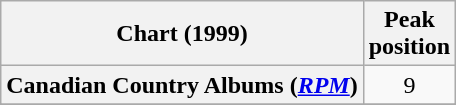<table class="wikitable sortable plainrowheaders" style="text-align:center">
<tr>
<th scope="col">Chart (1999)</th>
<th scope="col">Peak<br> position</th>
</tr>
<tr>
<th scope="row">Canadian Country Albums (<em><a href='#'>RPM</a></em>)</th>
<td>9</td>
</tr>
<tr>
</tr>
<tr>
</tr>
</table>
